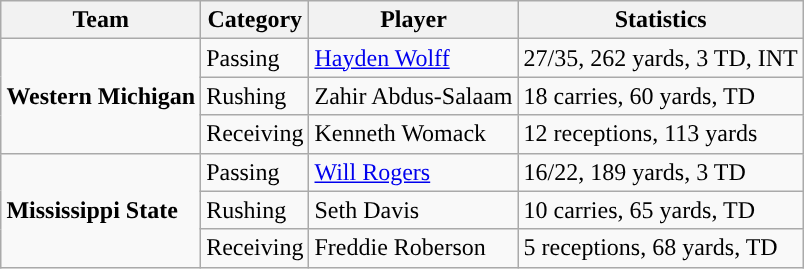<table class="wikitable" style="float: right;">
<tr>
<th>Team</th>
<th>Category</th>
<th>Player</th>
<th>Statistics</th>
</tr>
<tr>
<td rowspan=3><strong>Western Michigan</strong></td>
<td>Passing</td>
<td><a href='#'>Hayden Wolff</a></td>
<td>27/35, 262 yards, 3 TD, INT</td>
</tr>
<tr>
<td>Rushing</td>
<td>Zahir Abdus-Salaam</td>
<td>18 carries, 60 yards, TD</td>
</tr>
<tr>
<td>Receiving</td>
<td>Kenneth Womack</td>
<td>12 receptions, 113 yards</td>
</tr>
<tr>
<td rowspan=3><strong>Mississippi State</strong></td>
<td>Passing</td>
<td><a href='#'>Will Rogers</a></td>
<td>16/22, 189 yards, 3 TD</td>
</tr>
<tr>
<td>Rushing</td>
<td>Seth Davis</td>
<td>10 carries, 65 yards, TD</td>
</tr>
<tr>
<td>Receiving</td>
<td>Freddie Roberson</td>
<td>5 receptions, 68 yards, TD</td>
</tr>
</table>
